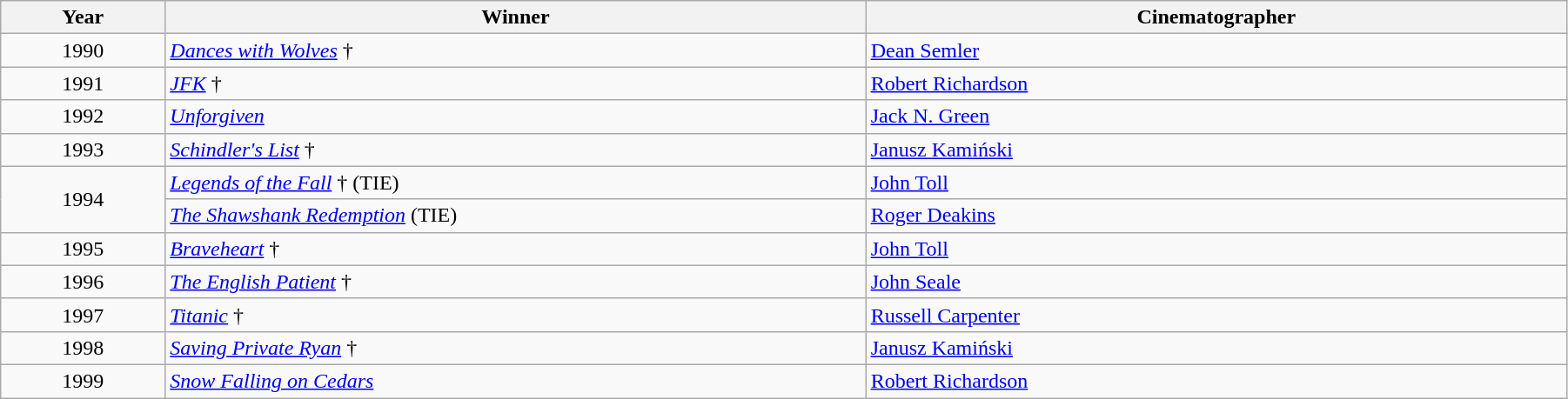<table class="wikitable" width="95%" cellpadding="5">
<tr>
<th width="100">Year</th>
<th width="450">Winner</th>
<th width="450">Cinematographer</th>
</tr>
<tr>
<td style="text-align:center;">1990</td>
<td><em><a href='#'>Dances with Wolves</a></em> †</td>
<td><a href='#'>Dean Semler</a></td>
</tr>
<tr>
<td style="text-align:center;">1991</td>
<td><em><a href='#'>JFK</a></em> †</td>
<td><a href='#'>Robert Richardson</a></td>
</tr>
<tr>
<td style="text-align:center;">1992</td>
<td><em><a href='#'>Unforgiven</a></em></td>
<td><a href='#'>Jack N. Green</a></td>
</tr>
<tr>
<td style="text-align:center;">1993</td>
<td><em><a href='#'>Schindler's List</a></em> †</td>
<td><a href='#'>Janusz Kamiński</a></td>
</tr>
<tr>
<td rowspan="2" style="text-align:center;">1994</td>
<td><em><a href='#'>Legends of the Fall</a></em> † (TIE)</td>
<td><a href='#'>John Toll</a></td>
</tr>
<tr>
<td><em><a href='#'>The Shawshank Redemption</a></em> (TIE)</td>
<td><a href='#'>Roger Deakins</a></td>
</tr>
<tr>
<td style="text-align:center;">1995</td>
<td><em><a href='#'>Braveheart</a></em> †</td>
<td><a href='#'>John Toll</a></td>
</tr>
<tr>
<td style="text-align:center;">1996</td>
<td><em><a href='#'>The English Patient</a></em> †</td>
<td><a href='#'>John Seale</a></td>
</tr>
<tr>
<td style="text-align:center;">1997</td>
<td><em><a href='#'>Titanic</a></em> †</td>
<td><a href='#'>Russell Carpenter</a></td>
</tr>
<tr>
<td style="text-align:center;">1998</td>
<td><em><a href='#'>Saving Private Ryan</a></em> †</td>
<td><a href='#'>Janusz Kamiński</a></td>
</tr>
<tr>
<td style="text-align:center;">1999</td>
<td><em><a href='#'>Snow Falling on Cedars</a></em></td>
<td><a href='#'>Robert Richardson</a></td>
</tr>
</table>
